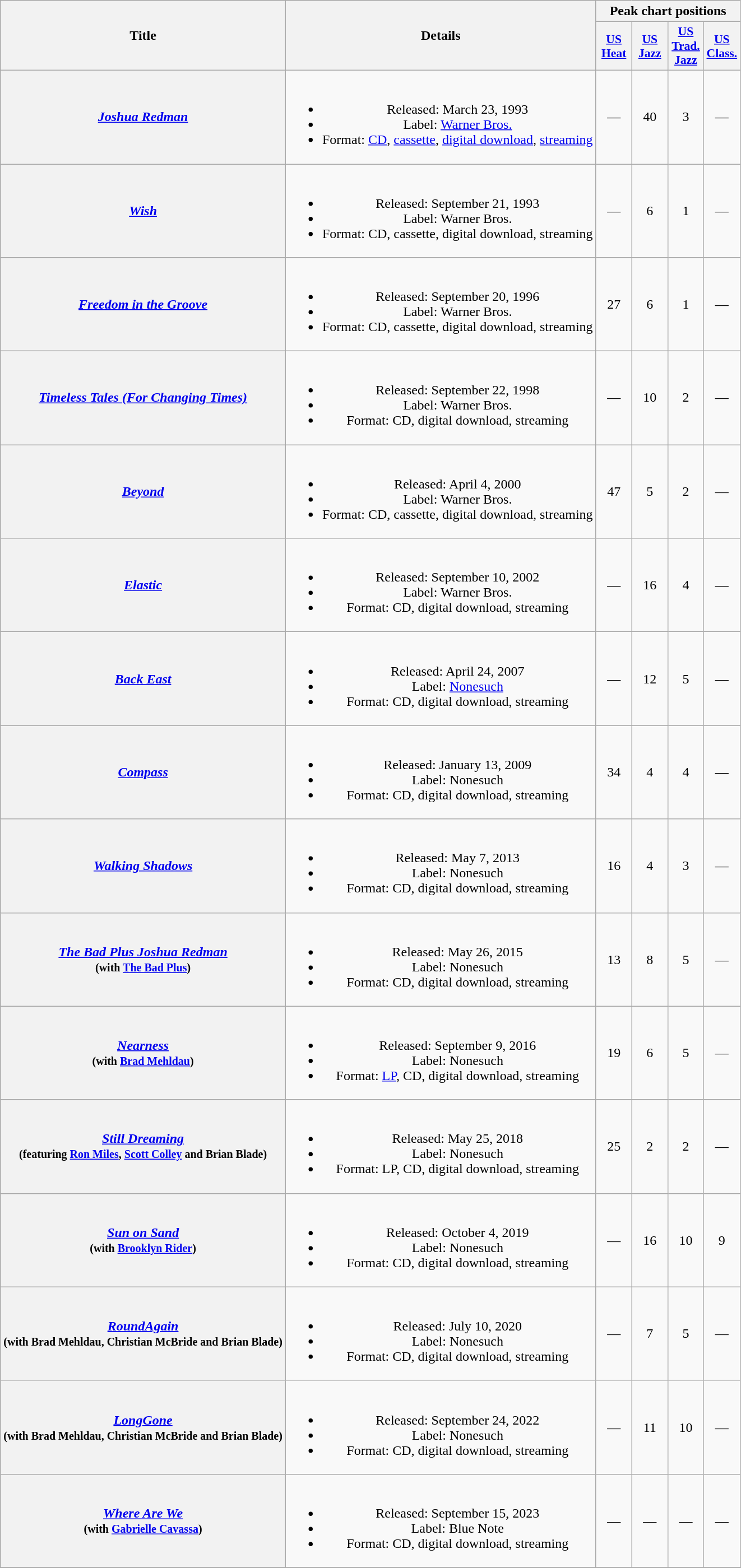<table class="wikitable plainrowheaders" style="text-align:center;">
<tr>
<th scope="col" rowspan="2">Title</th>
<th scope="col" rowspan="2">Details</th>
<th scope="col" colspan="4">Peak chart positions</th>
</tr>
<tr>
<th scope="col" style="width:2.5em;font-size:90%;"><a href='#'>US<br>Heat</a><br></th>
<th scope="col" style="width:2.5em;font-size:90%;"><a href='#'>US<br>Jazz</a><br></th>
<th scope="col" style="width:2.5em;font-size:90%;"><a href='#'>US<br>Trad.<br>Jazz</a><br></th>
<th scope="col" style="width:2.5em;font-size:90%;"><a href='#'>US<br>Class.</a><br></th>
</tr>
<tr>
<th scope="row"><em><a href='#'>Joshua Redman</a></em></th>
<td><br><ul><li>Released: March 23, 1993</li><li>Label: <a href='#'>Warner Bros.</a></li><li>Format: <a href='#'>CD</a>, <a href='#'>cassette</a>, <a href='#'>digital download</a>, <a href='#'>streaming</a></li></ul></td>
<td>—</td>
<td>40</td>
<td>3</td>
<td>—</td>
</tr>
<tr>
<th scope="row"><em><a href='#'>Wish</a></em></th>
<td><br><ul><li>Released: September 21, 1993</li><li>Label: Warner Bros.</li><li>Format: CD, cassette, digital download, streaming</li></ul></td>
<td>—</td>
<td>6</td>
<td>1</td>
<td>—</td>
</tr>
<tr>
<th scope="row"><em><a href='#'>Freedom in the Groove</a></em></th>
<td><br><ul><li>Released: September 20, 1996</li><li>Label: Warner Bros.</li><li>Format: CD, cassette, digital download, streaming</li></ul></td>
<td>27</td>
<td>6</td>
<td>1</td>
<td>—</td>
</tr>
<tr>
<th scope="row"><em><a href='#'>Timeless Tales (For Changing Times)</a></em></th>
<td><br><ul><li>Released: September 22, 1998</li><li>Label: Warner Bros.</li><li>Format: CD, digital download, streaming</li></ul></td>
<td>—</td>
<td>10</td>
<td>2</td>
<td>—</td>
</tr>
<tr>
<th scope="row"><em><a href='#'>Beyond</a></em></th>
<td><br><ul><li>Released: April 4, 2000</li><li>Label: Warner Bros.</li><li>Format: CD, cassette, digital download, streaming</li></ul></td>
<td>47</td>
<td>5</td>
<td>2</td>
<td>—</td>
</tr>
<tr>
<th scope="row"><em><a href='#'>Elastic</a></em></th>
<td><br><ul><li>Released: September 10, 2002</li><li>Label: Warner Bros.</li><li>Format: CD, digital download, streaming</li></ul></td>
<td>—</td>
<td>16</td>
<td>4</td>
<td>—</td>
</tr>
<tr>
<th scope="row"><em><a href='#'>Back East</a></em></th>
<td><br><ul><li>Released: April 24, 2007</li><li>Label: <a href='#'>Nonesuch</a></li><li>Format: CD, digital download, streaming</li></ul></td>
<td>—</td>
<td>12</td>
<td>5</td>
<td>—</td>
</tr>
<tr>
<th scope="row"><em><a href='#'>Compass</a></em></th>
<td><br><ul><li>Released: January 13, 2009</li><li>Label: Nonesuch</li><li>Format: CD, digital download, streaming</li></ul></td>
<td>34</td>
<td>4</td>
<td>4</td>
<td>—</td>
</tr>
<tr>
<th scope="row"><em><a href='#'>Walking Shadows</a></em></th>
<td><br><ul><li>Released: May 7, 2013</li><li>Label: Nonesuch</li><li>Format: CD, digital download, streaming</li></ul></td>
<td>16</td>
<td>4</td>
<td>3</td>
<td>—</td>
</tr>
<tr>
<th scope="row"><em><a href='#'>The Bad Plus Joshua Redman</a></em><br><small>(with <a href='#'>The Bad Plus</a>)</small></th>
<td><br><ul><li>Released: May 26, 2015</li><li>Label: Nonesuch</li><li>Format: CD, digital download, streaming</li></ul></td>
<td>13</td>
<td>8</td>
<td>5</td>
<td>—</td>
</tr>
<tr>
<th scope="row"><em><a href='#'>Nearness</a></em><br><small>(with <a href='#'>Brad Mehldau</a>)</small></th>
<td><br><ul><li>Released: September 9, 2016</li><li>Label: Nonesuch</li><li>Format: <a href='#'>LP</a>, CD, digital download, streaming</li></ul></td>
<td>19</td>
<td>6</td>
<td>5</td>
<td>—</td>
</tr>
<tr>
<th scope="row"><em><a href='#'>Still Dreaming</a></em><br><small>(featuring <a href='#'>Ron Miles</a>, <a href='#'>Scott Colley</a> and Brian Blade)</small></th>
<td><br><ul><li>Released: May 25, 2018</li><li>Label: Nonesuch</li><li>Format: LP, CD, digital download, streaming</li></ul></td>
<td>25</td>
<td>2</td>
<td>2</td>
<td>—</td>
</tr>
<tr>
<th scope="row"><em><a href='#'>Sun on Sand</a></em><br><small>(with <a href='#'>Brooklyn Rider</a>)</small></th>
<td><br><ul><li>Released: October 4, 2019</li><li>Label: Nonesuch</li><li>Format: CD, digital download, streaming</li></ul></td>
<td>—</td>
<td>16</td>
<td>10</td>
<td>9</td>
</tr>
<tr>
<th scope="row"><em><a href='#'>RoundAgain</a></em><br><small>(with Brad Mehldau, Christian McBride and Brian Blade)</small></th>
<td><br><ul><li>Released: July 10, 2020</li><li>Label: Nonesuch</li><li>Format: CD, digital download, streaming</li></ul></td>
<td>—</td>
<td>7</td>
<td>5</td>
<td>—</td>
</tr>
<tr>
<th scope="row"><em><a href='#'>LongGone</a></em><br><small>(with Brad Mehldau, Christian McBride and Brian Blade)</small></th>
<td><br><ul><li>Released: September 24, 2022</li><li>Label: Nonesuch</li><li>Format: CD, digital download, streaming</li></ul></td>
<td>—</td>
<td>11</td>
<td>10</td>
<td>—</td>
</tr>
<tr>
<th scope="row"><em><a href='#'>Where Are We</a></em><br><small>(with <a href='#'>Gabrielle Cavassa</a>)</small></th>
<td><br><ul><li>Released: September 15, 2023</li><li>Label: Blue Note</li><li>Format: CD, digital download, streaming</li></ul></td>
<td>—</td>
<td>—</td>
<td>—</td>
<td>—</td>
</tr>
<tr>
</tr>
</table>
